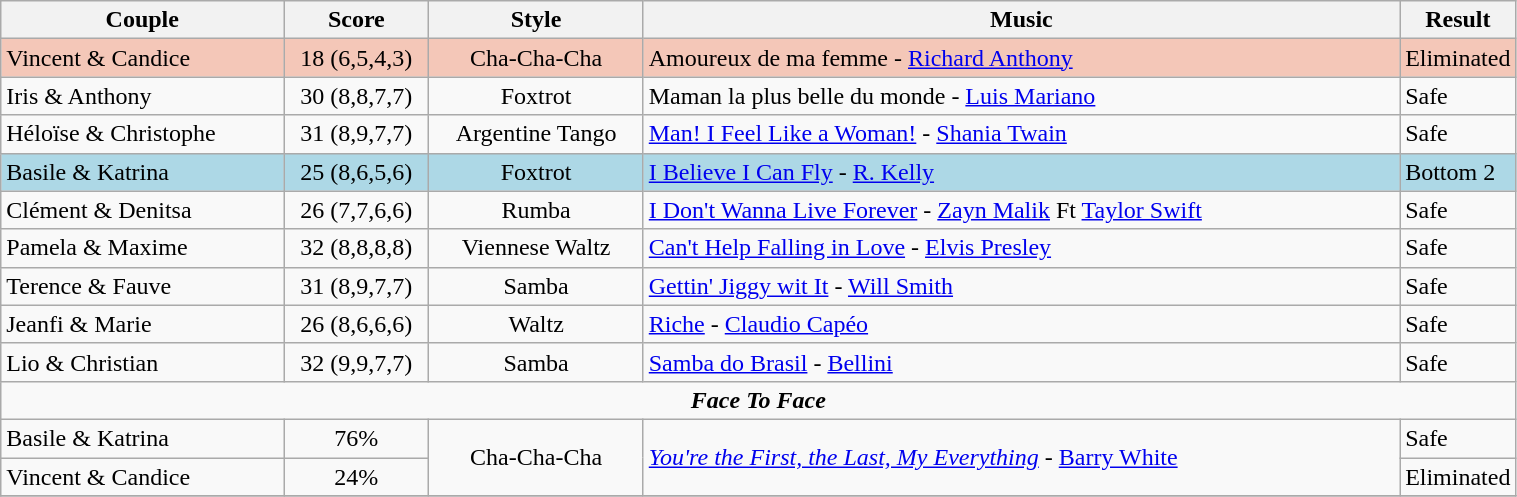<table class="wikitable" style="width:80%;">
<tr>
<th style="width:20%;">Couple</th>
<th style="width:10%;">Score</th>
<th style="width:15%;">Style</th>
<th style="width:60%;">Music</th>
<th style="width:60%;">Result</th>
</tr>
<tr style="background-color:#f4c7b8;">
<td>Vincent & Candice</td>
<td style="text-align:center;">18 (6,5,4,3)</td>
<td style="text-align:center;">Cha-Cha-Cha</td>
<td>Amoureux de ma femme - <a href='#'>Richard Anthony</a></td>
<td>Eliminated</td>
</tr>
<tr>
<td>Iris & Anthony</td>
<td style="text-align:center;">30 (8,8,7,7)</td>
<td style="text-align:center;">Foxtrot</td>
<td>Maman la plus belle du monde - <a href='#'>Luis Mariano</a></td>
<td>Safe</td>
</tr>
<tr>
<td>Héloïse & Christophe</td>
<td style="text-align:center;">31 (8,9,7,7)</td>
<td style="text-align:center;">Argentine Tango</td>
<td><a href='#'>Man! I Feel Like a Woman!</a> - <a href='#'>Shania Twain</a></td>
<td>Safe</td>
</tr>
<tr style="background-color:lightblue;">
<td>Basile & Katrina</td>
<td style="text-align:center;">25 (8,6,5,6)</td>
<td style="text-align:center;">Foxtrot</td>
<td><a href='#'>I Believe I Can Fly</a> - <a href='#'>R. Kelly</a></td>
<td>Bottom 2</td>
</tr>
<tr>
<td>Clément & Denitsa</td>
<td style="text-align:center;">26 (7,7,6,6)</td>
<td style="text-align:center;">Rumba</td>
<td><a href='#'>I Don't Wanna Live Forever</a> - <a href='#'>Zayn Malik</a> Ft <a href='#'>Taylor Swift</a></td>
<td>Safe</td>
</tr>
<tr>
<td>Pamela & Maxime</td>
<td style="text-align:center;">32 (8,8,8,8)</td>
<td style="text-align:center;">Viennese Waltz</td>
<td><a href='#'>Can't Help Falling in Love</a> - <a href='#'>Elvis Presley</a></td>
<td>Safe</td>
</tr>
<tr>
<td>Terence & Fauve</td>
<td style="text-align:center;">31 (8,9,7,7)</td>
<td style="text-align:center;">Samba</td>
<td><a href='#'>Gettin' Jiggy wit It</a> - <a href='#'>Will Smith</a></td>
<td>Safe</td>
</tr>
<tr>
<td>Jeanfi & Marie</td>
<td style="text-align:center;">26 (8,6,6,6)</td>
<td style="text-align:center;">Waltz</td>
<td><a href='#'>Riche</a> - <a href='#'>Claudio Capéo</a></td>
<td>Safe</td>
</tr>
<tr>
<td>Lio & Christian</td>
<td style="text-align:center;">32 (9,9,7,7)</td>
<td style="text-align:center;">Samba</td>
<td><a href='#'>Samba do Brasil</a> - <a href='#'>Bellini</a></td>
<td>Safe</td>
</tr>
<tr>
<td colspan=5 style="text-align:center;"><strong><em>Face To Face</em></strong></td>
</tr>
<tr>
<td>Basile & Katrina</td>
<td style="text-align:center;">76%</td>
<td rowspan="2" style="text-align:center;">Cha-Cha-Cha</td>
<td rowspan="2"><em><a href='#'>You're the First, the Last, My Everything</a></em> - <a href='#'>Barry White</a></td>
<td>Safe</td>
</tr>
<tr>
<td>Vincent & Candice</td>
<td style="text-align:center;">24%</td>
<td>Eliminated</td>
</tr>
<tr>
</tr>
</table>
